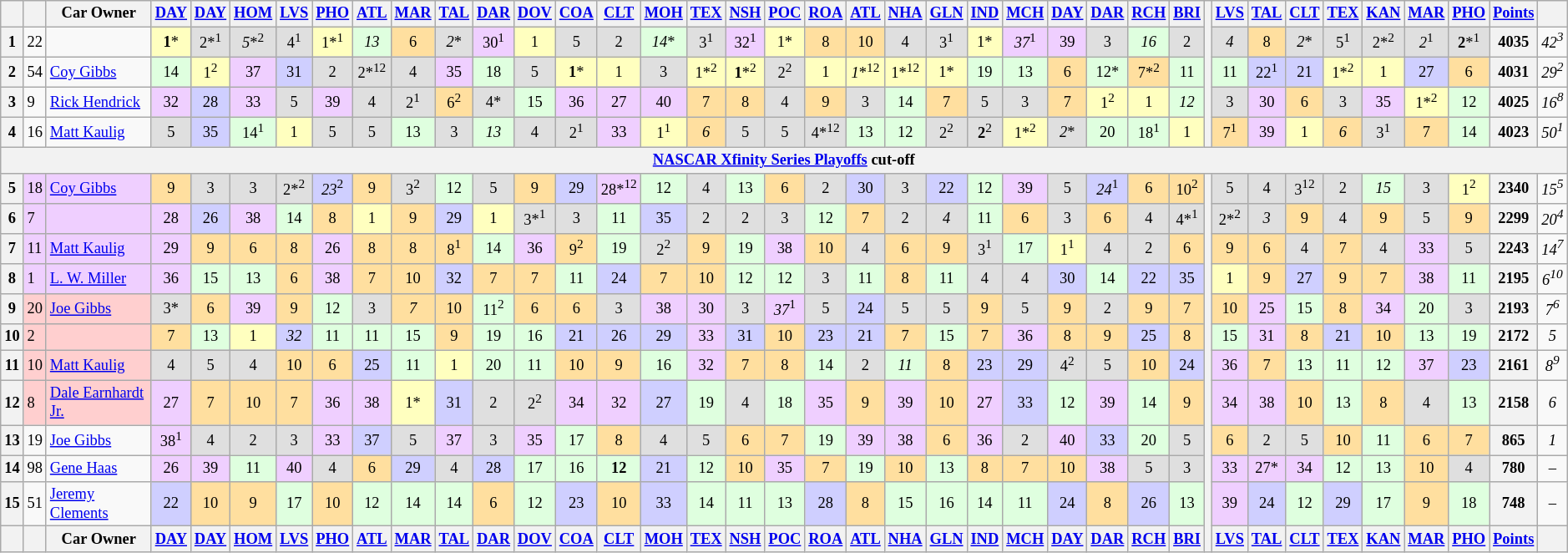<table class="wikitable" style="font-size:77%; text-align:center;">
<tr style="vertical-align:top">
<th style="vertical-align:middle"></th>
<th style="vertical-align:middle"></th>
<th style="vertical-align:middle">Car Owner</th>
<th><a href='#'>DAY</a></th>
<th><a href='#'>DAY</a></th>
<th><a href='#'>HOM</a></th>
<th><a href='#'>LVS</a></th>
<th><a href='#'>PHO</a></th>
<th><a href='#'>ATL</a></th>
<th><a href='#'>MAR</a></th>
<th><a href='#'>TAL</a></th>
<th><a href='#'>DAR</a></th>
<th><a href='#'>DOV</a></th>
<th><a href='#'>COA</a></th>
<th><a href='#'>CLT</a></th>
<th><a href='#'>MOH</a></th>
<th><a href='#'>TEX</a></th>
<th><a href='#'>NSH</a></th>
<th><a href='#'>POC</a></th>
<th><a href='#'>ROA</a></th>
<th><a href='#'>ATL</a></th>
<th><a href='#'>NHA</a></th>
<th><a href='#'>GLN</a></th>
<th><a href='#'>IND</a></th>
<th><a href='#'>MCH</a></th>
<th><a href='#'>DAY</a></th>
<th><a href='#'>DAR</a></th>
<th><a href='#'>RCH</a></th>
<th><a href='#'>BRI</a></th>
<th rowspan=5></th>
<th><a href='#'>LVS</a></th>
<th><a href='#'>TAL</a></th>
<th><a href='#'>CLT</a></th>
<th><a href='#'>TEX</a></th>
<th><a href='#'>KAN</a></th>
<th><a href='#'>MAR</a></th>
<th><a href='#'>PHO</a></th>
<th style="vertical-align:middle"><a href='#'>Points</a></th>
<th style="vertical-align:middle"></th>
</tr>
<tr>
<th>1</th>
<td style="text-align:left">22</td>
<td style="text-align:left"></td>
<td style="background:#ffffbf;"><strong>1</strong>*</td>
<td style="background:#dfdfdf;">2*<sup>1</sup></td>
<td style="background:#dfdfdf;"><em>5</em>*<sup>2</sup></td>
<td style="background:#dfdfdf;">4<sup>1</sup></td>
<td style="background:#ffffbf;">1*<sup>1</sup></td>
<td style="background:#dfffdf;"><em>13</em></td>
<td style="background:#ffdf9f;">6</td>
<td style="background:#dfdfdf;"><em>2</em>*</td>
<td style="background:#efcfff;">30<sup>1</sup></td>
<td style="background:#ffffbf;">1</td>
<td style="background:#dfdfdf;">5</td>
<td style="background:#dfdfdf;">2</td>
<td style="background:#dfffdf;"><em>14</em>*</td>
<td style="background:#dfdfdf;">3<sup>1</sup></td>
<td style="background:#efcfff;">32<sup>1</sup></td>
<td style="background:#ffffbf;">1*</td>
<td style="background:#ffdf9f;">8</td>
<td style="background:#ffdf9f;">10</td>
<td style="background:#dfdfdf;">4</td>
<td style="background:#dfdfdf;">3<sup>1</sup></td>
<td style="background:#ffffbf;">1*</td>
<td style="background:#efcfff;"><em>37</em><sup>1</sup></td>
<td style="background:#efcfff;">39</td>
<td style="background:#dfdfdf;">3</td>
<td style="background:#dfffdf;"><em>16</em></td>
<td style="background:#dfdfdf;">2</td>
<td style="background:#dfdfdf;"><em>4</em></td>
<td style="background:#ffdf9f;">8</td>
<td style="background:#dfdfdf;"><em>2</em>*</td>
<td style="background:#dfdfdf;">5<sup>1</sup></td>
<td style="background:#dfdfdf;">2*<sup>2</sup></td>
<td style="background:#dfdfdf;"><em>2</em><sup>1</sup></td>
<td style="background:#dfdfdf;"><strong>2</strong>*<sup>1</sup></td>
<th>4035</th>
<td><em>42<sup>3</sup></em></td>
</tr>
<tr>
<th>2</th>
<td style="text-align:left">54</td>
<td style="text-align:left"><a href='#'>Coy Gibbs</a></td>
<td style="background:#dfffdf;">14</td>
<td style="background:#ffffbf;">1<sup>2</sup></td>
<td style="background:#efcfff;">37</td>
<td style="background:#cfcfff;">31</td>
<td style="background:#dfdfdf;">2</td>
<td style="background:#dfdfdf;">2*<sup>12</sup></td>
<td style="background:#dfdfdf;">4</td>
<td style="background:#efcfff;">35</td>
<td style="background:#dfffdf;">18</td>
<td style="background:#dfdfdf;">5</td>
<td style="background:#ffffbf;"><strong>1</strong>*</td>
<td style="background:#ffffbf;">1</td>
<td style="background:#dfdfdf;">3</td>
<td style="background:#ffffbf;">1*<sup>2</sup></td>
<td style="background:#ffffbf;"><strong>1</strong>*<sup>2</sup></td>
<td style="background:#dfdfdf;">2<sup>2</sup></td>
<td style="background:#ffffbf;">1</td>
<td style="background:#ffffbf;"><em>1</em>*<sup>12</sup></td>
<td style="background:#ffffbf;">1*<sup>12</sup></td>
<td style="background:#ffffbf;">1*</td>
<td style="background:#dfffdf;">19</td>
<td style="background:#dfffdf;">13</td>
<td style="background:#ffdf9f;">6</td>
<td style="background:#dfffdf;">12*</td>
<td style="background:#ffdf9f;">7*<sup>2</sup></td>
<td style="background:#dfffdf;">11</td>
<td style="background:#dfffdf;">11</td>
<td style="background:#cfcfff;">22<sup>1</sup></td>
<td style="background:#cfcfff;">21</td>
<td style="background:#ffffbf;">1*<sup>2</sup></td>
<td style="background:#ffffbf;">1</td>
<td style="background:#cfcfff;">27</td>
<td style="background:#ffdf9f;">6</td>
<th>4031</th>
<td><em>29<sup>2</sup></em></td>
</tr>
<tr>
<th>3</th>
<td style="text-align:left">9</td>
<td style="text-align:left"><a href='#'>Rick Hendrick</a></td>
<td style="background:#efcfff;">32</td>
<td style="background:#cfcfff;">28</td>
<td style="background:#efcfff;">33</td>
<td style="background:#dfdfdf;">5</td>
<td style="background:#efcfff;">39</td>
<td style="background:#dfdfdf;">4</td>
<td style="background:#dfdfdf;">2<sup>1</sup></td>
<td style="background:#ffdf9f;">6<sup>2</sup></td>
<td style="background:#dfdfdf;">4*</td>
<td style="background:#dfffdf;">15</td>
<td style="background:#efcfff;">36</td>
<td style="background:#efcfff;">27</td>
<td style="background:#efcfff;">40</td>
<td style="background:#ffdf9f;">7</td>
<td style="background:#ffdf9f;">8</td>
<td style="background:#dfdfdf;">4</td>
<td style="background:#ffdf9f;">9</td>
<td style="background:#dfdfdf;">3</td>
<td style="background:#dfffdf;">14</td>
<td style="background:#ffdf9f;">7</td>
<td style="background:#dfdfdf;">5</td>
<td style="background:#dfdfdf;">3</td>
<td style="background:#ffdf9f;">7</td>
<td style="background:#ffffbf;">1<sup>2</sup></td>
<td style="background:#ffffbf;">1</td>
<td style="background:#dfffdf;"><em>12</em></td>
<td style="background:#dfdfdf;">3</td>
<td style="background:#efcfff;">30</td>
<td style="background:#ffdf9f;">6</td>
<td style="background:#dfdfdf;">3</td>
<td style="background:#efcfff;">35</td>
<td style="background:#ffffbf;">1*<sup>2</sup></td>
<td style="background:#dfffdf;">12</td>
<th>4025</th>
<td><em>16<sup>8</sup></em></td>
</tr>
<tr>
<th>4</th>
<td style="text-align:left">16</td>
<td style="text-align:left"><a href='#'>Matt Kaulig</a></td>
<td style="background:#dfdfdf;">5</td>
<td style="background:#cfcfff;">35</td>
<td style="background:#dfffdf;">14<sup>1</sup></td>
<td style="background:#ffffbf;">1</td>
<td style="background:#dfdfdf;">5</td>
<td style="background:#dfdfdf;">5</td>
<td style="background:#dfffdf;">13</td>
<td style="background:#dfdfdf;">3</td>
<td style="background:#dfffdf;"><em>13</em></td>
<td style="background:#dfdfdf;">4</td>
<td style="background:#dfdfdf;">2<sup>1</sup></td>
<td style="background:#efcfff;">33</td>
<td style="background:#ffffbf;">1<sup>1</sup></td>
<td style="background:#ffdf9f;"><em>6</em></td>
<td style="background:#dfdfdf;">5</td>
<td style="background:#dfdfdf;">5</td>
<td style="background:#dfdfdf;">4*<sup>12</sup></td>
<td style="background:#dfffdf;">13</td>
<td style="background:#dfffdf;">12</td>
<td style="background:#dfdfdf;">2<sup>2</sup></td>
<td style="background:#dfdfdf;"><strong>2</strong><sup>2</sup></td>
<td style="background:#ffffbf;">1*<sup>2</sup></td>
<td style="background:#dfdfdf;"><em>2</em>*</td>
<td style="background:#dfffdf;">20</td>
<td style="background:#dfffdf;">18<sup>1</sup></td>
<td style="background:#ffffbf;">1</td>
<td style="background:#ffdf9f;">7<sup>1</sup></td>
<td style="background:#efcfff;">39</td>
<td style="background:#ffffbf;">1</td>
<td style="background:#ffdf9f;"><em>6</em></td>
<td style="background:#dfdfdf;">3<sup>1</sup></td>
<td style="background:#ffdf9f;">7</td>
<td style="background:#dfffdf;">14</td>
<th>4023</th>
<td><em>50<sup>1</sup></em></td>
</tr>
<tr>
<th colspan="39"><a href='#'>NASCAR Xfinity Series Playoffs</a> cut-off</th>
</tr>
<tr>
<th>5</th>
<td style="text-align:left; background:#efcfff;">18</td>
<td style="text-align:left; background:#efcfff;"><a href='#'>Coy Gibbs</a></td>
<td style="background:#ffdf9f;">9</td>
<td style="background:#dfdfdf;">3</td>
<td style="background:#dfdfdf;">3</td>
<td style="background:#dfdfdf;">2*<sup>2</sup></td>
<td style="background:#cfcfff;"><em>23</em><sup>2</sup></td>
<td style="background:#ffdf9f;">9</td>
<td style="background:#dfdfdf;">3<sup>2</sup></td>
<td style="background:#dfffdf;">12</td>
<td style="background:#dfdfdf;">5</td>
<td style="background:#ffdf9f;">9</td>
<td style="background:#cfcfff;">29</td>
<td style="background:#efcfff;">28*<sup>12</sup></td>
<td style="background:#dfffdf;">12</td>
<td style="background:#dfdfdf;">4</td>
<td style="background:#dfffdf;">13</td>
<td style="background:#ffdf9f;">6</td>
<td style="background:#dfdfdf;">2</td>
<td style="background:#cfcfff;">30</td>
<td style="background:#dfdfdf;">3</td>
<td style="background:#cfcfff;">22</td>
<td style="background:#dfffdf;">12</td>
<td style="background:#efcfff;">39</td>
<td style="background:#dfdfdf;">5</td>
<td style="background:#cfcfff;"><em>24</em><sup>1</sup></td>
<td style="background:#ffdf9f;">6</td>
<td style="background:#ffdf9f;">10<sup>2</sup></td>
<th rowspan=18></th>
<td style="background:#dfdfdf;">5</td>
<td style="background:#dfdfdf;">4</td>
<td style="background:#dfdfdf;">3<sup>12</sup></td>
<td style="background:#dfdfdf;">2</td>
<td style="background:#dfffdf;"><em>15</em></td>
<td style="background:#dfdfdf;">3</td>
<td style="background:#ffffbf;">1<sup>2</sup></td>
<th>2340</th>
<td><em>15<sup>5</sup></em></td>
</tr>
<tr>
<th>6</th>
<td style="text-align:left; background:#efcfff;">7</td>
<td style="text-align:left; background:#efcfff;"></td>
<td style="background:#efcfff;">28</td>
<td style="background:#cfcfff;">26</td>
<td style="background:#efcfff;">38</td>
<td style="background:#dfffdf;">14</td>
<td style="background:#ffdf9f;">8</td>
<td style="background:#ffffbf;">1</td>
<td style="background:#ffdf9f;">9</td>
<td style="background:#cfcfff;">29</td>
<td style="background:#ffffbf;">1</td>
<td style="background:#dfdfdf;">3*<sup>1</sup></td>
<td style="background:#dfdfdf;">3</td>
<td style="background:#dfffdf;">11</td>
<td style="background:#cfcfff;">35</td>
<td style="background:#dfdfdf;">2</td>
<td style="background:#dfdfdf;">2</td>
<td style="background:#dfdfdf;">3</td>
<td style="background:#dfffdf;">12</td>
<td style="background:#ffdf9f;">7</td>
<td style="background:#dfdfdf;">2</td>
<td style="background:#dfdfdf;"><em>4</em></td>
<td style="background:#dfffdf;">11</td>
<td style="background:#ffdf9f;">6</td>
<td style="background:#dfdfdf;">3</td>
<td style="background:#ffdf9f;">6</td>
<td style="background:#dfdfdf;">4</td>
<td style="background:#dfdfdf;">4*<sup>1</sup></td>
<td style="background:#dfdfdf;">2*<sup>2</sup></td>
<td style="background:#dfdfdf;"><em>3</em></td>
<td style="background:#ffdf9f;">9</td>
<td style="background:#dfdfdf;">4</td>
<td style="background:#ffdf9f;">9</td>
<td style="background:#dfdfdf;">5</td>
<td style="background:#ffdf9f;">9</td>
<th>2299</th>
<td><em>20<sup>4</sup></em></td>
</tr>
<tr>
<th>7</th>
<td style="text-align:left; background:#efcfff;">11</td>
<td style="text-align:left; background:#efcfff;"><a href='#'>Matt Kaulig</a></td>
<td style="background:#efcfff;">29</td>
<td style="background:#ffdf9f;">9</td>
<td style="background:#ffdf9f;">6</td>
<td style="background:#ffdf9f;">8</td>
<td style="background:#efcfff;">26</td>
<td style="background:#ffdf9f;">8</td>
<td style="background:#ffdf9f;">8</td>
<td style="background:#ffdf9f;">8<sup>1</sup></td>
<td style="background:#dfffdf;">14</td>
<td style="background:#efcfff;">36</td>
<td style="background:#ffdf9f;">9<sup>2</sup></td>
<td style="background:#dfffdf;">19</td>
<td style="background:#dfdfdf;">2<sup>2</sup></td>
<td style="background:#ffdf9f;">9</td>
<td style="background:#dfffdf;">19</td>
<td style="background:#efcfff;">38</td>
<td style="background:#ffdf9f;">10</td>
<td style="background:#dfdfdf;">4</td>
<td style="background:#ffdf9f;">6</td>
<td style="background:#ffdf9f;">9</td>
<td style="background:#dfdfdf;">3<sup>1</sup></td>
<td style="background:#dfffdf;">17</td>
<td style="background:#ffffbf;">1<sup>1</sup></td>
<td style="background:#dfdfdf;">4</td>
<td style="background:#dfdfdf;">2</td>
<td style="background:#ffdf9f;">6</td>
<td style="background:#ffdf9f;">9</td>
<td style="background:#ffdf9f;">6</td>
<td style="background:#dfdfdf;">4</td>
<td style="background:#ffdf9f;">7</td>
<td style="background:#dfdfdf;">4</td>
<td style="background:#efcfff;">33</td>
<td style="background:#dfdfdf;">5</td>
<th>2243</th>
<td><em>14<sup>7</sup></em></td>
</tr>
<tr>
<th>8</th>
<td style="text-align:left; background:#efcfff;">1</td>
<td style="text-align:left; background:#efcfff;"><a href='#'>L. W. Miller</a></td>
<td style="background:#efcfff;">36</td>
<td style="background:#dfffdf;">15</td>
<td style="background:#dfffdf;">13</td>
<td style="background:#ffdf9f;">6</td>
<td style="background:#efcfff;">38</td>
<td style="background:#ffdf9f;">7</td>
<td style="background:#ffdf9f;">10</td>
<td style="background:#cfcfff;">32</td>
<td style="background:#ffdf9f;">7</td>
<td style="background:#ffdf9f;">7</td>
<td style="background:#dfffdf;">11</td>
<td style="background:#cfcfff;">24</td>
<td style="background:#ffdf9f;">7</td>
<td style="background:#ffdf9f;">10</td>
<td style="background:#dfffdf;">12</td>
<td style="background:#dfffdf;">12</td>
<td style="background:#dfdfdf;">3</td>
<td style="background:#dfffdf;">11</td>
<td style="background:#ffdf9f;">8</td>
<td style="background:#dfffdf;">11</td>
<td style="background:#dfdfdf;">4</td>
<td style="background:#dfdfdf;">4</td>
<td style="background:#cfcfff;">30</td>
<td style="background:#dfffdf;">14</td>
<td style="background:#cfcfff;">22</td>
<td style="background:#cfcfff;">35</td>
<td style="background:#ffffbf;">1</td>
<td style="background:#ffdf9f;">9</td>
<td style="background:#cfcfff;">27</td>
<td style="background:#ffdf9f;">9</td>
<td style="background:#ffdf9f;">7</td>
<td style="background:#efcfff;">38</td>
<td style="background:#dfffdf;">11</td>
<th>2195</th>
<td><em>6<sup>10</sup></em></td>
</tr>
<tr>
<th>9</th>
<td style="text-align:left; background:#ffcfcf;">20</td>
<td style="text-align:left; background:#ffcfcf;"><a href='#'>Joe Gibbs</a></td>
<td style="background:#dfdfdf;">3*</td>
<td style="background:#ffdf9f;">6</td>
<td style="background:#efcfff;">39</td>
<td style="background:#ffdf9f;">9</td>
<td style="background:#dfffdf;">12</td>
<td style="background:#dfdfdf;">3</td>
<td style="background:#ffdf9f;"><em>7</em></td>
<td style="background:#ffdf9f;">10</td>
<td style="background:#dfffdf;">11<sup>2</sup></td>
<td style="background:#ffdf9f;">6</td>
<td style="background:#ffdf9f;">6</td>
<td style="background:#dfdfdf;">3</td>
<td style="background:#efcfff;">38</td>
<td style="background:#efcfff;">30</td>
<td style="background:#dfdfdf;">3</td>
<td style="background:#efcfff;"><em>37</em><sup>1</sup></td>
<td style="background:#dfdfdf;">5</td>
<td style="background:#cfcfff;">24</td>
<td style="background:#dfdfdf;">5</td>
<td style="background:#dfdfdf;">5</td>
<td style="background:#ffdf9f;">9</td>
<td style="background:#dfdfdf;">5</td>
<td style="background:#ffdf9f;">9</td>
<td style="background:#dfdfdf;">2</td>
<td style="background:#ffdf9f;">9</td>
<td style="background:#ffdf9f;">7</td>
<td style="background:#ffdf9f;">10</td>
<td style="background:#efcfff;">25</td>
<td style="background:#dfffdf;">15</td>
<td style="background:#ffdf9f;">8</td>
<td style="background:#efcfff;">34</td>
<td style="background:#dfffdf;">20</td>
<td style="background:#dfdfdf;">3</td>
<th>2193</th>
<td><em>7<sup>6</sup></em></td>
</tr>
<tr>
<th>10</th>
<td style="text-align:left; background:#ffcfcf;">2</td>
<td style="text-align:left; background:#ffcfcf;"></td>
<td style="background:#ffdf9f;">7</td>
<td style="background:#dfffdf;">13</td>
<td style="background:#ffffbf;">1</td>
<td style="background:#cfcfff;"><em>32</em></td>
<td style="background:#dfffdf;">11</td>
<td style="background:#dfffdf;">11</td>
<td style="background:#dfffdf;">15</td>
<td style="background:#ffdf9f;">9</td>
<td style="background:#dfffdf;">19</td>
<td style="background:#dfffdf;">16</td>
<td style="background:#cfcfff;">21</td>
<td style="background:#cfcfff;">26</td>
<td style="background:#cfcfff;">29</td>
<td style="background:#efcfff;">33</td>
<td style="background:#cfcfff;">31</td>
<td style="background:#ffdf9f;">10</td>
<td style="background:#cfcfff;">23</td>
<td style="background:#cfcfff;">21</td>
<td style="background:#ffdf9f;">7</td>
<td style="background:#dfffdf;">15</td>
<td style="background:#ffdf9f;">7</td>
<td style="background:#efcfff;">36</td>
<td style="background:#ffdf9f;">8</td>
<td style="background:#ffdf9f;">9</td>
<td style="background:#cfcfff;">25</td>
<td style="background:#ffdf9f;">8</td>
<td style="background:#dfffdf;">15</td>
<td style="background:#efcfff;">31</td>
<td style="background:#ffdf9f;">8</td>
<td style="background:#cfcfff;">21</td>
<td style="background:#ffdf9f;">10</td>
<td style="background:#dfffdf;">13</td>
<td style="background:#dfffdf;">19</td>
<th>2172</th>
<td><em>5</em></td>
</tr>
<tr>
<th>11</th>
<td style="text-align:left; background:#ffcfcf;">10</td>
<td style="text-align:left; background:#ffcfcf;"><a href='#'>Matt Kaulig</a></td>
<td style="background:#dfdfdf;">4</td>
<td style="background:#dfdfdf;">5</td>
<td style="background:#dfdfdf;">4</td>
<td style="background:#ffdf9f;">10</td>
<td style="background:#ffdf9f;">6</td>
<td style="background:#cfcfff;">25</td>
<td style="background:#dfffdf;">11</td>
<td style="background:#ffffbf;">1</td>
<td style="background:#dfffdf;">20</td>
<td style="background:#dfffdf;">11</td>
<td style="background:#ffdf9f;">10</td>
<td style="background:#ffdf9f;">9</td>
<td style="background:#dfffdf;">16</td>
<td style="background:#efcfff;">32</td>
<td style="background:#ffdf9f;">7</td>
<td style="background:#ffdf9f;">8</td>
<td style="background:#dfffdf;">14</td>
<td style="background:#dfdfdf;">2</td>
<td style="background:#dfffdf;"><em>11</em></td>
<td style="background:#ffdf9f;">8</td>
<td style="background:#cfcfff;">23</td>
<td style="background:#cfcfff;">29</td>
<td style="background:#dfdfdf;">4<sup>2</sup></td>
<td style="background:#dfdfdf;">5</td>
<td style="background:#ffdf9f;">10</td>
<td style="background:#cfcfff;">24</td>
<td style="background:#efcfff;">36</td>
<td style="background:#ffdf9f;">7</td>
<td style="background:#dfffdf;">13</td>
<td style="background:#dfffdf;">11</td>
<td style="background:#dfffdf;">12</td>
<td style="background:#efcfff;">37</td>
<td style="background:#cfcfff;">23</td>
<th>2161</th>
<td><em>8<sup>9</sup></em></td>
</tr>
<tr>
<th>12</th>
<td style="text-align:left; background:#ffcfcf;">8</td>
<td style="text-align:left; background:#ffcfcf;"><a href='#'>Dale Earnhardt Jr.</a></td>
<td style="background:#efcfff;">27</td>
<td style="background:#ffdf9f;">7</td>
<td style="background:#ffdf9f;">10</td>
<td style="background:#ffdf9f;">7</td>
<td style="background:#efcfff;">36</td>
<td style="background:#efcfff;">38</td>
<td style="background:#ffffbf;">1*</td>
<td style="background:#cfcfff;">31</td>
<td style="background:#dfdfdf;">2</td>
<td style="background:#dfdfdf;">2<sup>2</sup></td>
<td style="background:#efcfff;">34</td>
<td style="background:#efcfff;">32</td>
<td style="background:#cfcfff;">27</td>
<td style="background:#dfffdf;">19</td>
<td style="background:#dfdfdf;">4</td>
<td style="background:#dfffdf;">18</td>
<td style="background:#efcfff;">35</td>
<td style="background:#ffdf9f;">9</td>
<td style="background:#efcfff;">39</td>
<td style="background:#ffdf9f;">10</td>
<td style="background:#efcfff;">27</td>
<td style="background:#cfcfff;">33</td>
<td style="background:#dfffdf;">12</td>
<td style="background:#efcfff;">39</td>
<td style="background:#dfffdf;">14</td>
<td style="background:#ffdf9f;">9</td>
<td style="background:#efcfff;">34</td>
<td style="background:#efcfff;">38</td>
<td style="background:#ffdf9f;">10</td>
<td style="background:#dfffdf;">13</td>
<td style="background:#ffdf9f;">8</td>
<td style="background:#dfdfdf;">4</td>
<td style="background:#dfffdf;">13</td>
<th>2158</th>
<td><em>6</em></td>
</tr>
<tr>
<th>13</th>
<td style="text-align:left">19</td>
<td style="text-align:left"><a href='#'>Joe Gibbs</a></td>
<td style="background:#efcfff;">38<sup>1</sup></td>
<td style="background:#dfdfdf;">4</td>
<td style="background:#dfdfdf;">2</td>
<td style="background:#dfdfdf;">3</td>
<td style="background:#efcfff;">33</td>
<td style="background:#cfcfff;">37</td>
<td style="background:#dfdfdf;">5</td>
<td style="background:#efcfff;">37</td>
<td style="background:#dfdfdf;">3</td>
<td style="background:#efcfff;">35</td>
<td style="background:#dfffdf;">17</td>
<td style="background:#ffdf9f;">8</td>
<td style="background:#dfdfdf;">4</td>
<td style="background:#dfdfdf;">5</td>
<td style="background:#ffdf9f;">6</td>
<td style="background:#ffdf9f;">7</td>
<td style="background:#dfffdf;">19</td>
<td style="background:#efcfff;">39</td>
<td style="background:#efcfff;">38</td>
<td style="background:#ffdf9f;">6</td>
<td style="background:#efcfff;">36</td>
<td style="background:#dfdfdf;">2</td>
<td style="background:#efcfff;">40</td>
<td style="background:#cfcfff;">33</td>
<td style="background:#dfffdf;">20</td>
<td style="background:#dfdfdf;">5</td>
<td style="background:#ffdf9f;">6</td>
<td style="background:#dfdfdf;">2</td>
<td style="background:#dfdfdf;">5</td>
<td style="background:#ffdf9f;">10</td>
<td style="background:#dfffdf;">11</td>
<td style="background:#ffdf9f;">6</td>
<td style="background:#ffdf9f;">7</td>
<th>865</th>
<td><em>1</em></td>
</tr>
<tr>
<th>14</th>
<td style="text-align:left">98</td>
<td style="text-align:left"><a href='#'>Gene Haas</a></td>
<td style="background:#efcfff;">26</td>
<td style="background:#efcfff;">39</td>
<td style="background:#dfffdf;">11</td>
<td style="background:#efcfff;">40</td>
<td style="background:#dfdfdf;">4</td>
<td style="background:#ffdf9f;">6</td>
<td style="background:#cfcfff;">29</td>
<td style="background:#dfdfdf;">4</td>
<td style="background:#cfcfff;">28</td>
<td style="background:#dfffdf;">17</td>
<td style="background:#dfffdf;">16</td>
<td style="background:#dfffdf;"><strong>12</strong></td>
<td style="background:#cfcfff;">21</td>
<td style="background:#dfffdf;">12</td>
<td style="background:#ffdf9f;">10</td>
<td style="background:#efcfff;">35</td>
<td style="background:#ffdf9f;">7</td>
<td style="background:#dfffdf;">19</td>
<td style="background:#ffdf9f;">10</td>
<td style="background:#dfffdf;">13</td>
<td style="background:#ffdf9f;">8</td>
<td style="background:#ffdf9f;">7</td>
<td style="background:#ffdf9f;">10</td>
<td style="background:#efcfff;">38</td>
<td style="background:#dfdfdf;">5</td>
<td style="background:#dfdfdf;">3</td>
<td style="background:#efcfff;">33</td>
<td style="background:#efcfff;">27*</td>
<td style="background:#efcfff;">34</td>
<td style="background:#dfffdf;">12</td>
<td style="background:#dfffdf;">13</td>
<td style="background:#ffdf9f;">10</td>
<td style="background:#dfdfdf;">4</td>
<th>780</th>
<td><em>–</em></td>
</tr>
<tr>
<th>15</th>
<td style="text-align:left">51</td>
<td style="text-align:left"><a href='#'>Jeremy Clements</a></td>
<td style="background:#cfcfff;">22</td>
<td style="background:#ffdf9f;">10</td>
<td style="background:#ffdf9f;">9</td>
<td style="background:#dfffdf;">17</td>
<td style="background:#ffdf9f;">10</td>
<td style="background:#dfffdf;">12</td>
<td style="background:#dfffdf;">14</td>
<td style="background:#dfffdf;">14</td>
<td style="background:#ffdf9f;">6</td>
<td style="background:#dfffdf;">12</td>
<td style="background:#cfcfff;">23</td>
<td style="background:#ffdf9f;">10</td>
<td style="background:#cfcfff;">33</td>
<td style="background:#dfffdf;">14</td>
<td style="background:#dfffdf;">11</td>
<td style="background:#dfffdf;">13</td>
<td style="background:#cfcfff;">28</td>
<td style="background:#ffdf9f;">8</td>
<td style="background:#dfffdf;">15</td>
<td style="background:#dfffdf;">16</td>
<td style="background:#dfffdf;">14</td>
<td style="background:#dfffdf;">11</td>
<td style="background:#cfcfff;">24</td>
<td style="background:#ffdf9f;">8</td>
<td style="background:#cfcfff;">26</td>
<td style="background:#dfffdf;">13</td>
<td style="background:#efcfff;">39</td>
<td style="background:#cfcfff;">24</td>
<td style="background:#dfffdf;">12</td>
<td style="background:#cfcfff;">29</td>
<td style="background:#dfffdf;">17</td>
<td style="background:#ffdf9f;">9</td>
<td style="background:#dfffdf;">18</td>
<th>748</th>
<td><em>–</em></td>
</tr>
<tr>
<th style="vertical-align:middle"></th>
<th style="vertical-align:middle"></th>
<th style="vertical-align:middle">Car Owner</th>
<th><a href='#'>DAY</a></th>
<th><a href='#'>DAY</a></th>
<th><a href='#'>HOM</a></th>
<th><a href='#'>LVS</a></th>
<th><a href='#'>PHO</a></th>
<th><a href='#'>ATL</a></th>
<th><a href='#'>MAR</a></th>
<th><a href='#'>TAL</a></th>
<th><a href='#'>DAR</a></th>
<th><a href='#'>DOV</a></th>
<th><a href='#'>COA</a></th>
<th><a href='#'>CLT</a></th>
<th><a href='#'>MOH</a></th>
<th><a href='#'>TEX</a></th>
<th><a href='#'>NSH</a></th>
<th><a href='#'>POC</a></th>
<th><a href='#'>ROA</a></th>
<th><a href='#'>ATL</a></th>
<th><a href='#'>NHA</a></th>
<th><a href='#'>GLN</a></th>
<th><a href='#'>IND</a></th>
<th><a href='#'>MCH</a></th>
<th><a href='#'>DAY</a></th>
<th><a href='#'>DAR</a></th>
<th><a href='#'>RCH</a></th>
<th><a href='#'>BRI</a></th>
<th><a href='#'>LVS</a></th>
<th><a href='#'>TAL</a></th>
<th><a href='#'>CLT</a></th>
<th><a href='#'>TEX</a></th>
<th><a href='#'>KAN</a></th>
<th><a href='#'>MAR</a></th>
<th><a href='#'>PHO</a></th>
<th style="vertical-align:middle"><a href='#'>Points</a></th>
<th style="vertical-align:middle"></th>
</tr>
</table>
